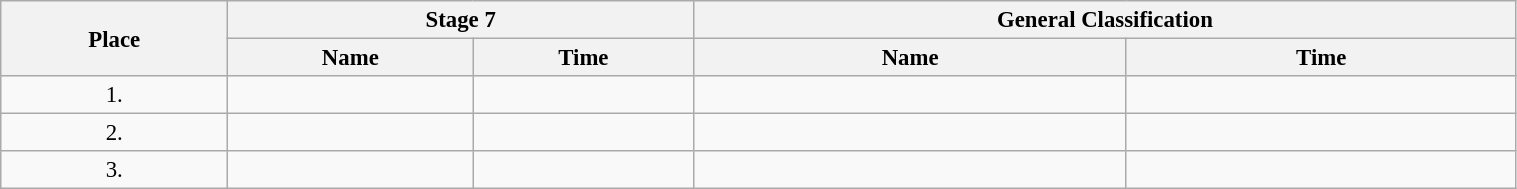<table class=wikitable style="font-size:95%" width="80%">
<tr>
<th rowspan="2">Place</th>
<th colspan="2">Stage 7</th>
<th colspan="2">General Classification</th>
</tr>
<tr>
<th>Name</th>
<th>Time</th>
<th>Name</th>
<th>Time</th>
</tr>
<tr>
<td align="center">1.</td>
<td></td>
<td></td>
<td></td>
<td></td>
</tr>
<tr>
<td align="center">2.</td>
<td></td>
<td></td>
<td></td>
<td></td>
</tr>
<tr>
<td align="center">3.</td>
<td></td>
<td></td>
<td></td>
<td></td>
</tr>
</table>
